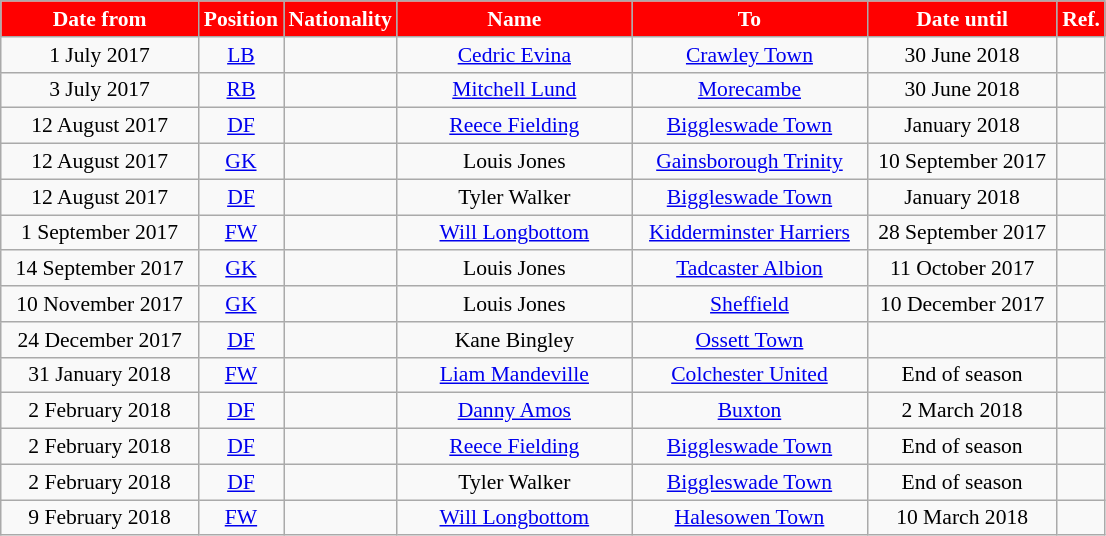<table class="wikitable" style="text-align:center; font-size:90%">
<tr>
<th style="background:#FF0000; color:white; width:125px;">Date from</th>
<th style="background:#FF0000; color:white; width:50px;">Position</th>
<th style="background:#FF0000; color:white; width:50px;">Nationality</th>
<th style="background:#FF0000; color:white; width:150px;">Name</th>
<th style="background:#FF0000; color:white; width:150px;">To</th>
<th style="background:#FF0000; color:white; width:120px;">Date until</th>
<th style="background:#FF0000; color:white; width:25px;">Ref.</th>
</tr>
<tr>
<td>1 July 2017</td>
<td><a href='#'>LB</a></td>
<td></td>
<td><a href='#'>Cedric Evina</a></td>
<td><a href='#'>Crawley Town</a></td>
<td>30 June 2018</td>
<td></td>
</tr>
<tr>
<td>3 July 2017</td>
<td><a href='#'>RB</a></td>
<td></td>
<td><a href='#'>Mitchell Lund</a></td>
<td><a href='#'>Morecambe</a></td>
<td>30 June 2018</td>
<td></td>
</tr>
<tr>
<td>12 August 2017</td>
<td><a href='#'>DF</a></td>
<td></td>
<td><a href='#'>Reece Fielding</a></td>
<td><a href='#'>Biggleswade Town</a></td>
<td>January 2018</td>
<td></td>
</tr>
<tr>
<td>12 August 2017</td>
<td><a href='#'>GK</a></td>
<td></td>
<td>Louis Jones</td>
<td><a href='#'>Gainsborough Trinity</a></td>
<td>10 September 2017</td>
<td></td>
</tr>
<tr>
<td>12 August 2017</td>
<td><a href='#'>DF</a></td>
<td></td>
<td>Tyler Walker</td>
<td><a href='#'>Biggleswade Town</a></td>
<td>January 2018</td>
<td></td>
</tr>
<tr>
<td>1 September 2017</td>
<td><a href='#'>FW</a></td>
<td></td>
<td><a href='#'>Will Longbottom</a></td>
<td><a href='#'>Kidderminster Harriers</a></td>
<td>28 September 2017</td>
<td></td>
</tr>
<tr>
<td>14 September 2017</td>
<td><a href='#'>GK</a></td>
<td></td>
<td>Louis Jones</td>
<td><a href='#'>Tadcaster Albion</a></td>
<td>11 October 2017</td>
<td></td>
</tr>
<tr>
<td>10 November 2017</td>
<td><a href='#'>GK</a></td>
<td></td>
<td>Louis Jones</td>
<td><a href='#'>Sheffield</a></td>
<td>10 December 2017</td>
<td></td>
</tr>
<tr>
<td>24 December 2017</td>
<td><a href='#'>DF</a></td>
<td></td>
<td>Kane Bingley</td>
<td><a href='#'>Ossett Town</a></td>
<td></td>
<td><br></td>
</tr>
<tr>
<td>31 January 2018</td>
<td><a href='#'>FW</a></td>
<td></td>
<td><a href='#'>Liam Mandeville</a></td>
<td><a href='#'>Colchester United</a></td>
<td>End of season</td>
<td></td>
</tr>
<tr>
<td>2 February 2018</td>
<td><a href='#'>DF</a></td>
<td></td>
<td><a href='#'>Danny Amos</a></td>
<td><a href='#'>Buxton</a></td>
<td>2 March 2018</td>
<td></td>
</tr>
<tr>
<td>2 February 2018</td>
<td><a href='#'>DF</a></td>
<td></td>
<td><a href='#'>Reece Fielding</a></td>
<td><a href='#'>Biggleswade Town</a></td>
<td>End of season</td>
<td></td>
</tr>
<tr>
<td>2 February 2018</td>
<td><a href='#'>DF</a></td>
<td></td>
<td>Tyler Walker</td>
<td><a href='#'>Biggleswade Town</a></td>
<td>End of season</td>
<td></td>
</tr>
<tr>
<td>9 February 2018</td>
<td><a href='#'>FW</a></td>
<td></td>
<td><a href='#'>Will Longbottom</a></td>
<td><a href='#'>Halesowen Town</a></td>
<td>10 March 2018</td>
<td></td>
</tr>
</table>
